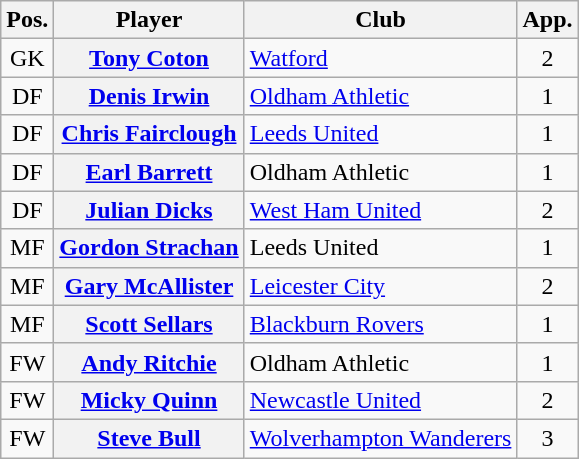<table class="wikitable plainrowheaders" style="text-align: left">
<tr>
<th scope=col>Pos.</th>
<th scope=col>Player</th>
<th scope=col>Club</th>
<th scope=col>App.</th>
</tr>
<tr>
<td style=text-align:center>GK</td>
<th scope=row><a href='#'>Tony Coton</a> </th>
<td><a href='#'>Watford</a></td>
<td style=text-align:center>2</td>
</tr>
<tr>
<td style=text-align:center>DF</td>
<th scope=row><a href='#'>Denis Irwin</a></th>
<td><a href='#'>Oldham Athletic</a></td>
<td style=text-align:center>1</td>
</tr>
<tr>
<td style=text-align:center>DF</td>
<th scope=row><a href='#'>Chris Fairclough</a></th>
<td><a href='#'>Leeds United</a></td>
<td style=text-align:center>1</td>
</tr>
<tr>
<td style=text-align:center>DF</td>
<th scope=row><a href='#'>Earl Barrett</a></th>
<td>Oldham Athletic</td>
<td style=text-align:center>1</td>
</tr>
<tr>
<td style=text-align:center>DF</td>
<th scope=row><a href='#'>Julian Dicks</a> </th>
<td><a href='#'>West Ham United</a></td>
<td style=text-align:center>2</td>
</tr>
<tr>
<td style=text-align:center>MF</td>
<th scope=row><a href='#'>Gordon Strachan</a></th>
<td>Leeds United</td>
<td style=text-align:center>1</td>
</tr>
<tr>
<td style=text-align:center>MF</td>
<th scope=row><a href='#'>Gary McAllister</a> </th>
<td><a href='#'>Leicester City</a></td>
<td style=text-align:center>2</td>
</tr>
<tr>
<td style=text-align:center>MF</td>
<th scope=row><a href='#'>Scott Sellars</a></th>
<td><a href='#'>Blackburn Rovers</a></td>
<td style=text-align:center>1</td>
</tr>
<tr>
<td style=text-align:center>FW</td>
<th scope=row><a href='#'>Andy Ritchie</a></th>
<td>Oldham Athletic</td>
<td style=text-align:center>1</td>
</tr>
<tr>
<td style=text-align:center>FW</td>
<th scope=row><a href='#'>Micky Quinn</a> </th>
<td><a href='#'>Newcastle United</a></td>
<td style=text-align:center>2</td>
</tr>
<tr>
<td style=text-align:center>FW</td>
<th scope=row><a href='#'>Steve Bull</a></th>
<td><a href='#'>Wolverhampton Wanderers</a></td>
<td style=text-align:center>3</td>
</tr>
</table>
